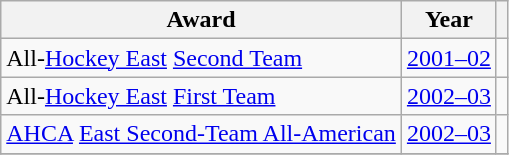<table class="wikitable">
<tr>
<th>Award</th>
<th>Year</th>
<th></th>
</tr>
<tr>
<td>All-<a href='#'>Hockey East</a> <a href='#'>Second Team</a></td>
<td><a href='#'>2001–02</a></td>
<td></td>
</tr>
<tr>
<td>All-<a href='#'>Hockey East</a> <a href='#'>First Team</a></td>
<td><a href='#'>2002–03</a></td>
<td></td>
</tr>
<tr>
<td><a href='#'>AHCA</a> <a href='#'>East Second-Team All-American</a></td>
<td><a href='#'>2002–03</a></td>
<td></td>
</tr>
<tr>
</tr>
</table>
